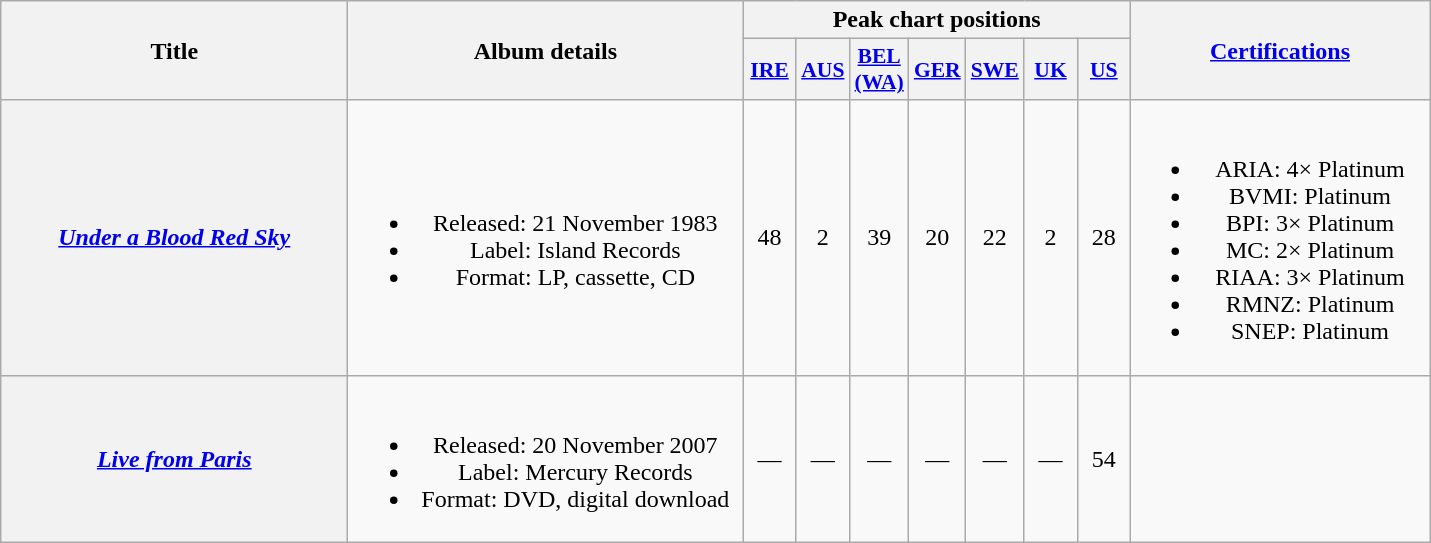<table class="wikitable plainrowheaders" style="text-align:center;">
<tr>
<th scope="col" rowspan="2" style="width:14em;">Title</th>
<th scope="col" rowspan="2" style="width:16em;">Album details</th>
<th scope="col" colspan="7">Peak chart positions</th>
<th scope="col" rowspan="2" style="width:12em;"><a href='#'>Certifications</a></th>
</tr>
<tr>
<th scope="col" style="width:2em;font-size:90%;"><a href='#'>IRE</a><br></th>
<th scope="col" style="width:2em;font-size:90%;"><a href='#'>AUS</a><br></th>
<th scope="col" style="width:2em;font-size:90%;"><a href='#'>BEL<br>(WA)</a><br></th>
<th scope="col" style="width:2em;font-size:90%;"><a href='#'>GER</a><br></th>
<th scope="col" style="width:2em;font-size:90%;"><a href='#'>SWE</a><br></th>
<th scope="col" style="width:2em;font-size:90%;"><a href='#'>UK</a><br></th>
<th scope="col" style="width:2em;font-size:90%;"><a href='#'>US</a><br></th>
</tr>
<tr>
<th scope="row"><em><a href='#'>Under a Blood Red Sky</a></em></th>
<td><br><ul><li>Released: 21 November 1983</li><li>Label: Island Records</li><li>Format: LP, cassette, CD</li></ul></td>
<td>48</td>
<td>2</td>
<td>39</td>
<td>20</td>
<td>22</td>
<td>2</td>
<td>28</td>
<td><br><ul><li>ARIA: 4× Platinum</li><li>BVMI: Platinum</li><li>BPI: 3× Platinum</li><li>MC: 2× Platinum</li><li>RIAA: 3× Platinum</li><li>RMNZ: Platinum</li><li>SNEP: Platinum</li></ul></td>
</tr>
<tr>
<th scope="row"><em><a href='#'>Live from Paris</a></em></th>
<td><br><ul><li>Released: 20 November 2007</li><li>Label: Mercury Records</li><li>Format: DVD, digital download</li></ul></td>
<td>—</td>
<td>—</td>
<td>—</td>
<td>—</td>
<td>—</td>
<td>—</td>
<td>54</td>
<td></td>
</tr>
</table>
